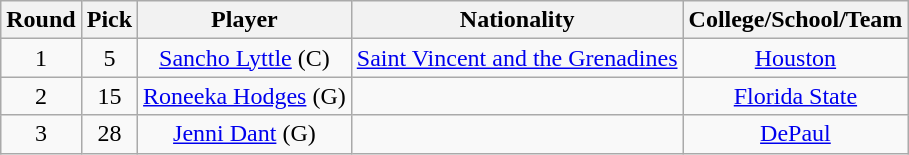<table class="wikitable">
<tr>
<th>Round</th>
<th>Pick</th>
<th>Player</th>
<th>Nationality</th>
<th>College/School/Team</th>
</tr>
<tr align="center">
<td>1</td>
<td>5</td>
<td><a href='#'>Sancho Lyttle</a> (C)</td>
<td> <a href='#'>Saint Vincent and the Grenadines</a></td>
<td><a href='#'>Houston</a></td>
</tr>
<tr align="center">
<td>2</td>
<td>15</td>
<td><a href='#'>Roneeka Hodges</a> (G)</td>
<td></td>
<td><a href='#'>Florida State</a></td>
</tr>
<tr align="center">
<td>3</td>
<td>28</td>
<td><a href='#'>Jenni Dant</a> (G)</td>
<td></td>
<td><a href='#'>DePaul</a></td>
</tr>
</table>
